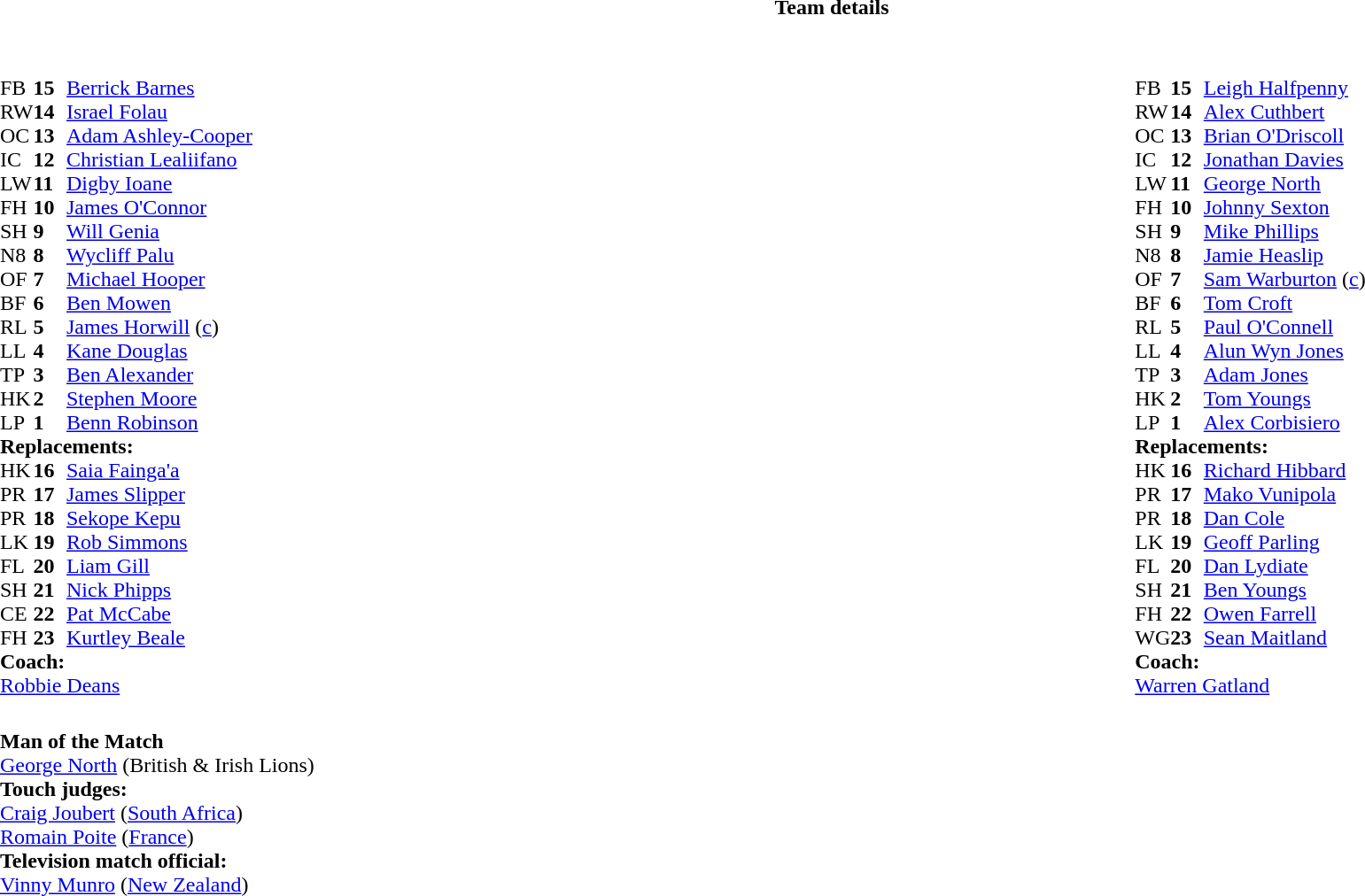<table border="0" width="100%" class="collapsible collapsed">
<tr>
<th>Team details</th>
</tr>
<tr>
<td><br><table style="width:100%;">
<tr>
<td style="vertical-align:top; width:50%"><br><table cellspacing="0" cellpadding="0">
<tr>
<th width="25"></th>
<th width="25"></th>
</tr>
<tr>
<td>FB</td>
<td><strong>15</strong></td>
<td><a href='#'>Berrick Barnes</a></td>
<td></td>
<td></td>
</tr>
<tr>
<td>RW</td>
<td><strong>14</strong></td>
<td><a href='#'>Israel Folau</a></td>
</tr>
<tr>
<td>OC</td>
<td><strong>13</strong></td>
<td><a href='#'>Adam Ashley-Cooper</a></td>
<td></td>
<td></td>
</tr>
<tr>
<td>IC</td>
<td><strong>12</strong></td>
<td><a href='#'>Christian Lealiifano</a></td>
<td></td>
<td></td>
</tr>
<tr>
<td>LW</td>
<td><strong>11</strong></td>
<td><a href='#'>Digby Ioane</a></td>
</tr>
<tr>
<td>FH</td>
<td><strong>10</strong></td>
<td><a href='#'>James O'Connor</a></td>
</tr>
<tr>
<td>SH</td>
<td><strong>9</strong></td>
<td><a href='#'>Will Genia</a></td>
</tr>
<tr>
<td>N8</td>
<td><strong>8</strong></td>
<td><a href='#'>Wycliff Palu</a></td>
</tr>
<tr>
<td>OF</td>
<td><strong>7</strong></td>
<td><a href='#'>Michael Hooper</a></td>
</tr>
<tr>
<td>BF</td>
<td><strong>6</strong></td>
<td><a href='#'>Ben Mowen</a></td>
</tr>
<tr>
<td>RL</td>
<td><strong>5</strong></td>
<td><a href='#'>James Horwill</a> (<a href='#'>c</a>)</td>
</tr>
<tr>
<td>LL</td>
<td><strong>4</strong></td>
<td><a href='#'>Kane Douglas</a></td>
<td></td>
<td></td>
</tr>
<tr>
<td>TP</td>
<td><strong>3</strong></td>
<td><a href='#'>Ben Alexander</a></td>
<td></td>
<td></td>
</tr>
<tr>
<td>HK</td>
<td><strong>2</strong></td>
<td><a href='#'>Stephen Moore</a></td>
</tr>
<tr>
<td>LP</td>
<td><strong>1</strong></td>
<td><a href='#'>Benn Robinson</a></td>
<td></td>
<td></td>
</tr>
<tr>
<td colspan=3><strong>Replacements:</strong></td>
</tr>
<tr>
<td>HK</td>
<td><strong>16</strong></td>
<td><a href='#'>Saia Fainga'a</a></td>
</tr>
<tr>
<td>PR</td>
<td><strong>17</strong></td>
<td><a href='#'>James Slipper</a></td>
<td></td>
<td></td>
</tr>
<tr>
<td>PR</td>
<td><strong>18</strong></td>
<td><a href='#'>Sekope Kepu</a></td>
<td></td>
<td></td>
</tr>
<tr>
<td>LK</td>
<td><strong>19</strong></td>
<td><a href='#'>Rob Simmons</a></td>
<td></td>
<td></td>
</tr>
<tr>
<td>FL</td>
<td><strong>20</strong></td>
<td><a href='#'>Liam Gill</a></td>
<td></td>
<td></td>
<td></td>
</tr>
<tr>
<td>SH</td>
<td><strong>21</strong></td>
<td><a href='#'>Nick Phipps</a></td>
<td></td>
<td></td>
</tr>
<tr>
<td>CE</td>
<td><strong>22</strong></td>
<td><a href='#'>Pat McCabe</a></td>
<td></td>
<td></td>
<td></td>
</tr>
<tr>
<td>FH</td>
<td><strong>23</strong></td>
<td><a href='#'>Kurtley Beale</a></td>
<td></td>
<td></td>
</tr>
<tr>
<td colspan=3><strong>Coach:</strong></td>
</tr>
<tr>
<td colspan="4"> <a href='#'>Robbie Deans</a></td>
</tr>
</table>
</td>
<td valign="top"></td>
<td style="vertical-align:top; width:50%"><br><table cellspacing="0" cellpadding="0" style="margin:auto">
<tr>
<th width="25"></th>
<th width="25"></th>
</tr>
<tr>
<td>FB</td>
<td><strong>15</strong></td>
<td> <a href='#'>Leigh Halfpenny</a></td>
</tr>
<tr>
<td>RW</td>
<td><strong>14</strong></td>
<td> <a href='#'>Alex Cuthbert</a></td>
</tr>
<tr>
<td>OC</td>
<td><strong>13</strong></td>
<td> <a href='#'>Brian O'Driscoll</a></td>
</tr>
<tr>
<td>IC</td>
<td><strong>12</strong></td>
<td> <a href='#'>Jonathan Davies</a></td>
</tr>
<tr>
<td>LW</td>
<td><strong>11</strong></td>
<td> <a href='#'>George North</a></td>
</tr>
<tr>
<td>FH</td>
<td><strong>10</strong></td>
<td> <a href='#'>Johnny Sexton</a></td>
</tr>
<tr>
<td>SH</td>
<td><strong>9</strong></td>
<td> <a href='#'>Mike Phillips</a></td>
<td></td>
<td></td>
</tr>
<tr>
<td>N8</td>
<td><strong>8</strong></td>
<td> <a href='#'>Jamie Heaslip</a></td>
</tr>
<tr>
<td>OF</td>
<td><strong>7</strong></td>
<td> <a href='#'>Sam Warburton</a> (<a href='#'>c</a>)</td>
</tr>
<tr>
<td>BF</td>
<td><strong>6</strong></td>
<td> <a href='#'>Tom Croft</a></td>
<td></td>
<td></td>
</tr>
<tr>
<td>RL</td>
<td><strong>5</strong></td>
<td> <a href='#'>Paul O'Connell</a></td>
</tr>
<tr>
<td>LL</td>
<td><strong>4</strong></td>
<td> <a href='#'>Alun Wyn Jones</a></td>
<td></td>
<td></td>
</tr>
<tr>
<td>TP</td>
<td><strong>3</strong></td>
<td> <a href='#'>Adam Jones</a></td>
<td></td>
<td></td>
</tr>
<tr>
<td>HK</td>
<td><strong>2</strong></td>
<td> <a href='#'>Tom Youngs</a></td>
<td></td>
<td></td>
</tr>
<tr>
<td>LP</td>
<td><strong>1</strong></td>
<td> <a href='#'>Alex Corbisiero</a></td>
<td></td>
<td></td>
</tr>
<tr>
<td colspan=3><strong>Replacements:</strong></td>
</tr>
<tr>
<td>HK</td>
<td><strong>16</strong></td>
<td> <a href='#'>Richard Hibbard</a></td>
<td></td>
<td></td>
</tr>
<tr>
<td>PR</td>
<td><strong>17</strong></td>
<td> <a href='#'>Mako Vunipola</a></td>
<td></td>
<td></td>
</tr>
<tr>
<td>PR</td>
<td><strong>18</strong></td>
<td> <a href='#'>Dan Cole</a></td>
<td></td>
<td></td>
</tr>
<tr>
<td>LK</td>
<td><strong>19</strong></td>
<td> <a href='#'>Geoff Parling</a></td>
<td></td>
<td></td>
</tr>
<tr>
<td>FL</td>
<td><strong>20</strong></td>
<td> <a href='#'>Dan Lydiate</a></td>
<td></td>
<td></td>
</tr>
<tr>
<td>SH</td>
<td><strong>21</strong></td>
<td> <a href='#'>Ben Youngs</a></td>
<td></td>
<td></td>
</tr>
<tr>
<td>FH</td>
<td><strong>22</strong></td>
<td> <a href='#'>Owen Farrell</a></td>
</tr>
<tr>
<td>WG</td>
<td><strong>23</strong></td>
<td> <a href='#'>Sean Maitland</a></td>
</tr>
<tr>
<td colspan=3><strong>Coach:</strong></td>
</tr>
<tr>
<td colspan="4"> <a href='#'>Warren Gatland</a></td>
</tr>
</table>
</td>
</tr>
</table>
<table style="width:100%">
<tr>
<td><br><strong>Man of the Match</strong>
<br><a href='#'>George North</a> (British & Irish Lions)<br><strong>Touch judges:</strong>
<br><a href='#'>Craig Joubert</a> (<a href='#'>South Africa</a>)
<br><a href='#'>Romain Poite</a> (<a href='#'>France</a>)
<br><strong>Television match official:</strong>
<br><a href='#'>Vinny Munro</a> (<a href='#'>New Zealand</a>)</td>
</tr>
</table>
</td>
</tr>
</table>
